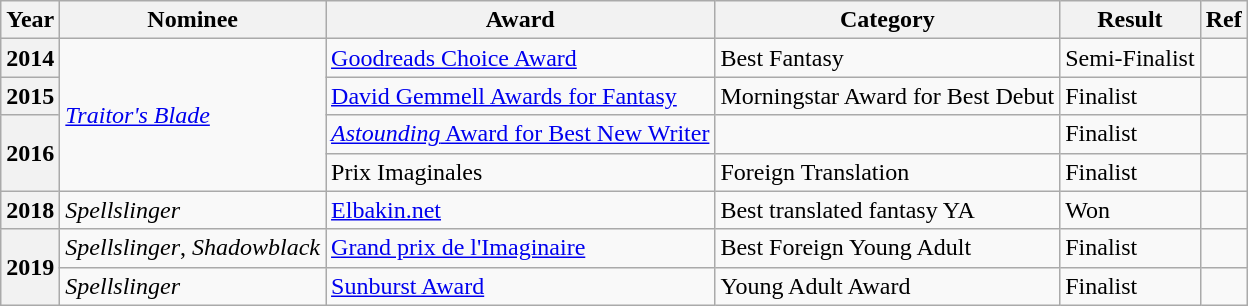<table class="wikitable sortable">
<tr>
<th>Year</th>
<th>Nominee</th>
<th>Award</th>
<th>Category</th>
<th>Result</th>
<th>Ref</th>
</tr>
<tr>
<th>2014</th>
<td rowspan="4"><em><a href='#'>Traitor's Blade</a></em></td>
<td><a href='#'>Goodreads Choice Award</a></td>
<td>Best Fantasy</td>
<td>Semi-Finalist</td>
<td></td>
</tr>
<tr>
<th>2015</th>
<td><a href='#'>David Gemmell Awards for Fantasy</a></td>
<td>Morningstar Award for Best Debut</td>
<td>Finalist</td>
<td></td>
</tr>
<tr>
<th rowspan="2">2016</th>
<td><a href='#'><em>Astounding</em> Award for Best New Writer</a></td>
<td></td>
<td>Finalist</td>
<td></td>
</tr>
<tr>
<td>Prix Imaginales</td>
<td>Foreign Translation</td>
<td>Finalist</td>
<td></td>
</tr>
<tr>
<th>2018</th>
<td><em>Spellslinger</em></td>
<td><a href='#'>Elbakin.net</a></td>
<td>Best translated fantasy YA</td>
<td>Won</td>
<td></td>
</tr>
<tr>
<th rowspan="2">2019</th>
<td><em>Spellslinger</em>, <em>Shadowblack</em></td>
<td><a href='#'>Grand prix de l'Imaginaire</a></td>
<td>Best Foreign Young Adult</td>
<td>Finalist</td>
<td></td>
</tr>
<tr>
<td><em>Spellslinger</em></td>
<td><a href='#'>Sunburst Award</a></td>
<td>Young Adult Award</td>
<td>Finalist</td>
<td></td>
</tr>
</table>
